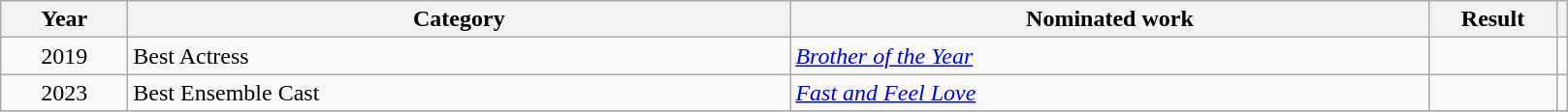<table class=wikitable>
<tr>
<th scope="col" style="width:5em;">Year</th>
<th scope="col" style="width:28em;">Category</th>
<th scope="col" style="width:27em;">Nominated work</th>
<th scope="col" style="width:5em;">Result</th>
<th scope="col" class="unsortable"></th>
</tr>
<tr>
<td style="text-align:center;">2019</td>
<td>Best Actress</td>
<td><em><a href='#'>Brother of the Year</a></em></td>
<td></td>
<td style="text-align:center"></td>
</tr>
<tr>
<td style="text-align:center;">2023</td>
<td>Best Ensemble Cast</td>
<td><em><a href='#'>Fast and Feel Love</a></em></td>
<td></td>
<td style="text-align:center"></td>
</tr>
<tr>
</tr>
</table>
